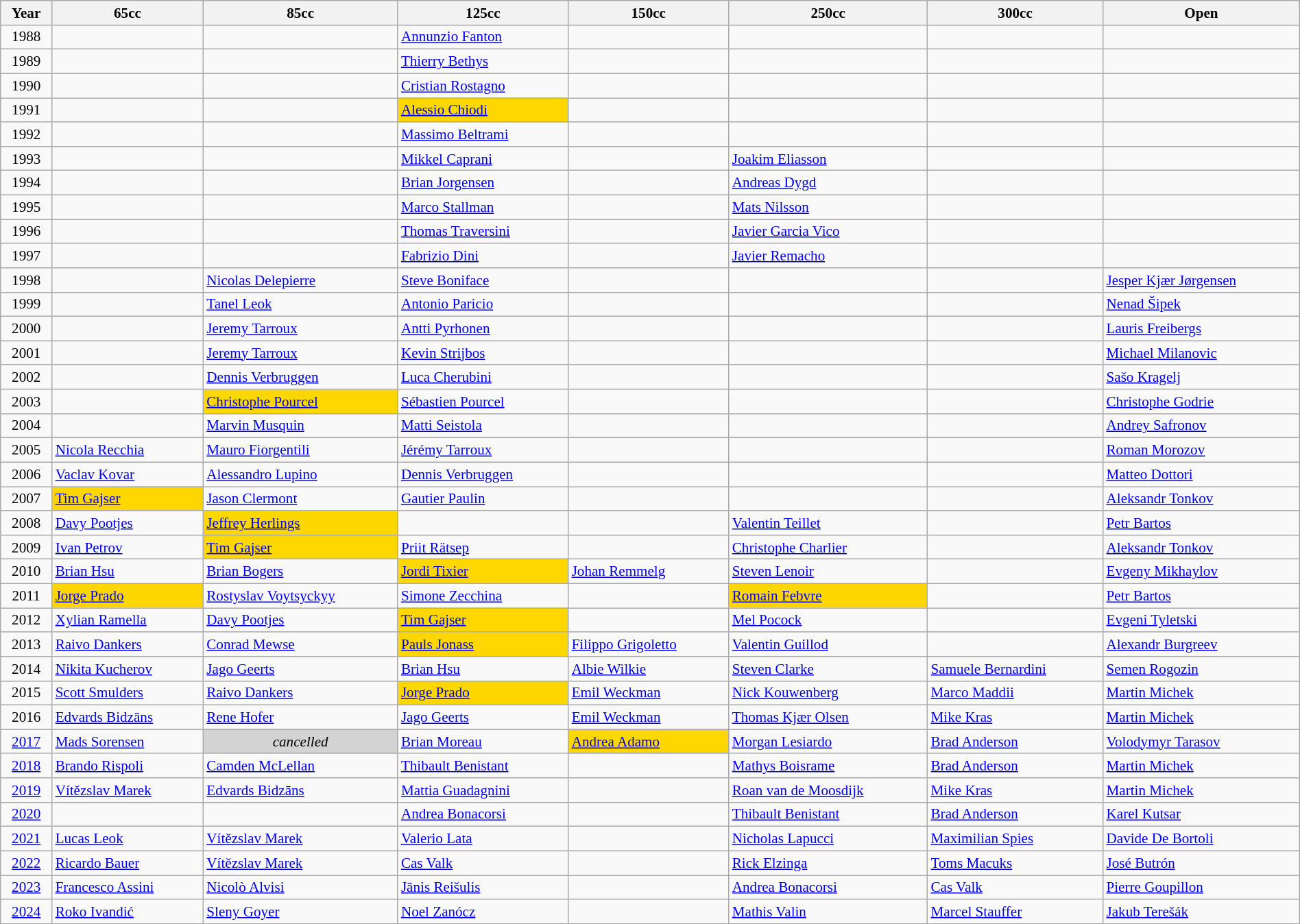<table class="wikitable" width=100% style="font-size:88%; text-align:left;">
<tr>
<th>Year</th>
<th>65cc</th>
<th>85cc</th>
<th>125cc</th>
<th>150cc</th>
<th>250cc</th>
<th>300cc</th>
<th>Open</th>
</tr>
<tr>
<td align=center>1988</td>
<td></td>
<td></td>
<td> <a href='#'>Annunzio Fanton</a></td>
<td></td>
<td></td>
<td></td>
<td></td>
</tr>
<tr>
<td align=center>1989</td>
<td></td>
<td></td>
<td> <a href='#'>Thierry Bethys</a></td>
<td></td>
<td></td>
<td></td>
<td></td>
</tr>
<tr>
<td align=center>1990</td>
<td></td>
<td></td>
<td> <a href='#'>Cristian Rostagno</a></td>
<td></td>
<td></td>
<td></td>
<td></td>
</tr>
<tr>
<td align=center>1991</td>
<td></td>
<td></td>
<td bgcolor=gold> <a href='#'>Alessio Chiodi</a></td>
<td></td>
<td></td>
<td></td>
<td></td>
</tr>
<tr>
<td align=center>1992</td>
<td></td>
<td></td>
<td> <a href='#'>Massimo Beltrami</a></td>
<td></td>
<td></td>
<td></td>
<td></td>
</tr>
<tr>
<td align=center>1993</td>
<td></td>
<td></td>
<td> <a href='#'>Mikkel Caprani</a></td>
<td></td>
<td> <a href='#'>Joakim Eliasson</a></td>
<td></td>
<td></td>
</tr>
<tr>
<td align=center>1994</td>
<td></td>
<td></td>
<td> <a href='#'>Brian Jorgensen</a></td>
<td></td>
<td> <a href='#'>Andreas Dygd</a></td>
<td></td>
<td></td>
</tr>
<tr>
<td align=center>1995</td>
<td></td>
<td></td>
<td> <a href='#'>Marco Stallman</a></td>
<td></td>
<td> <a href='#'>Mats Nilsson</a></td>
<td></td>
<td></td>
</tr>
<tr>
<td align=center>1996</td>
<td></td>
<td></td>
<td> <a href='#'>Thomas Traversini</a></td>
<td></td>
<td> <a href='#'>Javier Garcia Vico</a></td>
<td></td>
<td></td>
</tr>
<tr>
<td align=center>1997</td>
<td></td>
<td></td>
<td> <a href='#'>Fabrizio Dini</a></td>
<td></td>
<td> <a href='#'>Javier Remacho</a></td>
<td></td>
<td></td>
</tr>
<tr>
<td align=center>1998</td>
<td></td>
<td> <a href='#'>Nicolas Delepierre</a></td>
<td> <a href='#'>Steve Boniface</a></td>
<td></td>
<td></td>
<td></td>
<td> <a href='#'>Jesper Kjær Jørgensen</a></td>
</tr>
<tr>
<td align=center>1999</td>
<td></td>
<td> <a href='#'>Tanel Leok</a></td>
<td> <a href='#'>Antonio Paricio</a></td>
<td></td>
<td></td>
<td></td>
<td> <a href='#'>Nenad Šipek</a></td>
</tr>
<tr>
<td align=center>2000</td>
<td></td>
<td> <a href='#'>Jeremy Tarroux</a></td>
<td> <a href='#'>Antti Pyrhonen</a></td>
<td></td>
<td></td>
<td></td>
<td> <a href='#'>Lauris Freibergs</a></td>
</tr>
<tr>
<td align=center>2001</td>
<td></td>
<td> <a href='#'>Jeremy Tarroux</a></td>
<td> <a href='#'>Kevin Strijbos</a></td>
<td></td>
<td></td>
<td></td>
<td> <a href='#'>Michael Milanovic</a></td>
</tr>
<tr>
<td align=center>2002</td>
<td></td>
<td> <a href='#'>Dennis Verbruggen</a></td>
<td> <a href='#'>Luca Cherubini</a></td>
<td></td>
<td></td>
<td></td>
<td> <a href='#'>Sašo Kragelj</a></td>
</tr>
<tr>
<td align=center>2003</td>
<td></td>
<td bgcolor=gold> <a href='#'>Christophe Pourcel</a></td>
<td> <a href='#'>Sébastien Pourcel</a></td>
<td></td>
<td></td>
<td></td>
<td> <a href='#'>Christophe Godrie</a></td>
</tr>
<tr>
<td align=center>2004</td>
<td></td>
<td> <a href='#'>Marvin Musquin</a></td>
<td> <a href='#'>Matti Seistola</a></td>
<td></td>
<td></td>
<td></td>
<td> <a href='#'>Andrey Safronov</a></td>
</tr>
<tr>
<td align=center>2005</td>
<td> <a href='#'>Nicola Recchia</a></td>
<td> <a href='#'>Mauro Fiorgentili</a></td>
<td> <a href='#'>Jérémy Tarroux</a></td>
<td></td>
<td></td>
<td></td>
<td> <a href='#'>Roman Morozov</a></td>
</tr>
<tr>
<td align=center>2006</td>
<td> <a href='#'>Vaclav Kovar</a></td>
<td> <a href='#'>Alessandro Lupino</a></td>
<td> <a href='#'>Dennis Verbruggen</a></td>
<td></td>
<td></td>
<td></td>
<td> <a href='#'>Matteo Dottori</a></td>
</tr>
<tr>
<td align=center>2007</td>
<td bgcolor=gold> <a href='#'>Tim Gajser</a></td>
<td> <a href='#'>Jason Clermont</a></td>
<td> <a href='#'>Gautier Paulin</a></td>
<td></td>
<td></td>
<td></td>
<td> <a href='#'>Aleksandr Tonkov</a></td>
</tr>
<tr>
<td align=center>2008</td>
<td> <a href='#'>Davy Pootjes</a></td>
<td bgcolor=gold> <a href='#'>Jeffrey Herlings</a></td>
<td></td>
<td></td>
<td> <a href='#'>Valentin Teillet</a></td>
<td></td>
<td> <a href='#'>Petr Bartos</a></td>
</tr>
<tr>
<td align=center>2009</td>
<td> <a href='#'>Ivan Petrov</a></td>
<td bgcolor=gold> <a href='#'>Tim Gajser</a></td>
<td> <a href='#'>Priit Rätsep</a></td>
<td></td>
<td> <a href='#'>Christophe Charlier</a></td>
<td></td>
<td> <a href='#'>Aleksandr Tonkov</a></td>
</tr>
<tr>
<td align=center>2010</td>
<td> <a href='#'>Brian Hsu</a></td>
<td> <a href='#'>Brian Bogers</a></td>
<td bgcolor=gold> <a href='#'>Jordi Tixier</a></td>
<td> <a href='#'>Johan Remmelg</a></td>
<td> <a href='#'>Steven Lenoir</a></td>
<td></td>
<td> <a href='#'>Evgeny Mikhaylov</a></td>
</tr>
<tr>
<td align=center>2011</td>
<td bgcolor=gold> <a href='#'>Jorge Prado</a></td>
<td> <a href='#'>Rostyslav Voytsyckyy</a></td>
<td> <a href='#'>Simone Zecchina</a></td>
<td></td>
<td bgcolor=gold> <a href='#'>Romain Febvre</a></td>
<td></td>
<td> <a href='#'>Petr Bartos</a></td>
</tr>
<tr>
<td align=center>2012</td>
<td> <a href='#'>Xylian Ramella</a></td>
<td> <a href='#'>Davy Pootjes</a></td>
<td bgcolor=gold> <a href='#'>Tim Gajser</a></td>
<td></td>
<td> <a href='#'>Mel Pocock</a></td>
<td></td>
<td> <a href='#'>Evgeni Tyletski</a></td>
</tr>
<tr>
<td align=center>2013</td>
<td> <a href='#'>Raivo Dankers</a></td>
<td> <a href='#'>Conrad Mewse</a></td>
<td bgcolor=gold> <a href='#'>Pauls Jonass</a></td>
<td> <a href='#'>Filippo Grigoletto</a></td>
<td> <a href='#'>Valentin Guillod</a></td>
<td></td>
<td> <a href='#'>Alexandr Burgreev</a></td>
</tr>
<tr>
<td align=center>2014</td>
<td> <a href='#'>Nikita Kucherov</a></td>
<td> <a href='#'>Jago Geerts</a></td>
<td> <a href='#'>Brian Hsu</a></td>
<td> <a href='#'>Albie Wilkie</a></td>
<td> <a href='#'>Steven Clarke</a></td>
<td> <a href='#'>Samuele Bernardini</a></td>
<td> <a href='#'>Semen Rogozin</a></td>
</tr>
<tr>
<td align=center>2015</td>
<td> <a href='#'>Scott Smulders</a></td>
<td> <a href='#'>Raivo Dankers</a></td>
<td bgcolor=gold> <a href='#'>Jorge Prado</a></td>
<td> <a href='#'>Emil Weckman</a></td>
<td> <a href='#'>Nick Kouwenberg</a></td>
<td> <a href='#'>Marco Maddii</a></td>
<td> <a href='#'>Martin Michek</a></td>
</tr>
<tr>
<td align=center>2016</td>
<td> <a href='#'>Edvards Bidzāns</a></td>
<td> <a href='#'>Rene Hofer</a></td>
<td> <a href='#'>Jago Geerts</a></td>
<td> <a href='#'>Emil Weckman</a></td>
<td> <a href='#'>Thomas Kjær Olsen</a></td>
<td> <a href='#'>Mike Kras</a></td>
<td> <a href='#'>Martin Michek</a></td>
</tr>
<tr>
<td align=center><a href='#'>2017</a></td>
<td> <a href='#'>Mads Sorensen</a></td>
<td align=center bgcolor=lightgrey><em>cancelled</em></td>
<td> <a href='#'>Brian Moreau</a></td>
<td bgcolor=gold> <a href='#'>Andrea Adamo</a></td>
<td> <a href='#'>Morgan Lesiardo</a></td>
<td> <a href='#'>Brad Anderson</a></td>
<td> <a href='#'>Volodymyr Tarasov</a></td>
</tr>
<tr>
<td align=center><a href='#'>2018</a></td>
<td> <a href='#'>Brando Rispoli</a></td>
<td> <a href='#'>Camden McLellan</a></td>
<td> <a href='#'>Thibault Benistant</a></td>
<td></td>
<td> <a href='#'>Mathys Boisrame</a></td>
<td> <a href='#'>Brad Anderson</a></td>
<td> <a href='#'>Martin Michek</a></td>
</tr>
<tr>
<td align=center><a href='#'>2019</a></td>
<td> <a href='#'>Vítězslav Marek</a></td>
<td> <a href='#'>Edvards Bidzāns</a></td>
<td> <a href='#'>Mattia Guadagnini</a></td>
<td></td>
<td> <a href='#'>Roan van de Moosdijk</a></td>
<td> <a href='#'>Mike Kras</a></td>
<td> <a href='#'>Martin Michek</a></td>
</tr>
<tr>
<td align=center><a href='#'>2020</a></td>
<td></td>
<td></td>
<td> <a href='#'>Andrea Bonacorsi</a></td>
<td></td>
<td> <a href='#'>Thibault Benistant</a></td>
<td> <a href='#'>Brad Anderson</a></td>
<td> <a href='#'>Karel Kutsar</a></td>
</tr>
<tr>
<td align=center><a href='#'>2021</a></td>
<td> <a href='#'>Lucas Leok</a></td>
<td> <a href='#'>Vítězslav Marek</a></td>
<td> <a href='#'>Valerio Lata</a></td>
<td></td>
<td> <a href='#'>Nicholas Lapucci</a></td>
<td> <a href='#'>Maximilian Spies</a></td>
<td> <a href='#'>Davide De Bortoli</a></td>
</tr>
<tr>
<td align=center><a href='#'>2022</a></td>
<td> <a href='#'>Ricardo Bauer</a></td>
<td> <a href='#'>Vítězslav Marek</a></td>
<td> <a href='#'>Cas Valk</a></td>
<td></td>
<td> <a href='#'>Rick Elzinga</a></td>
<td> <a href='#'>Toms Macuks</a></td>
<td> <a href='#'>José Butrón</a></td>
</tr>
<tr>
<td align=center><a href='#'>2023</a></td>
<td> <a href='#'>Francesco Assini</a></td>
<td> <a href='#'>Nicolò Alvisi</a></td>
<td> <a href='#'>Jānis Reišulis</a></td>
<td></td>
<td> <a href='#'>Andrea Bonacorsi</a></td>
<td> <a href='#'>Cas Valk</a></td>
<td> <a href='#'>Pierre Goupillon</a></td>
</tr>
<tr>
<td align=center><a href='#'>2024</a></td>
<td> <a href='#'>Roko Ivandić</a></td>
<td> <a href='#'>Sleny Goyer</a></td>
<td> <a href='#'>Noel Zanócz</a></td>
<td></td>
<td> <a href='#'>Mathis Valin</a></td>
<td> <a href='#'>Marcel Stauffer</a></td>
<td> <a href='#'>Jakub Terešák</a></td>
</tr>
</table>
